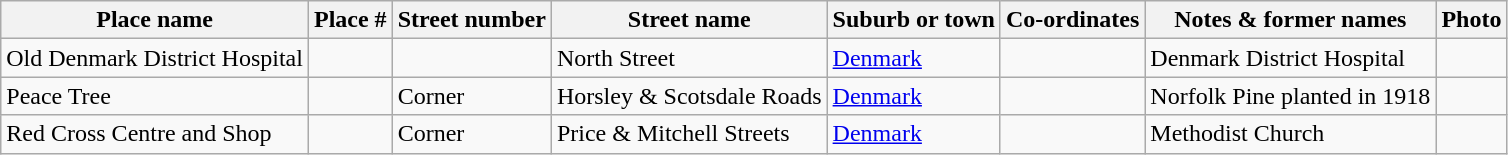<table class="wikitable sortable">
<tr>
<th>Place name</th>
<th>Place #</th>
<th>Street number</th>
<th>Street name</th>
<th>Suburb or town</th>
<th>Co-ordinates</th>
<th class="unsortable">Notes & former names</th>
<th class="unsortable">Photo</th>
</tr>
<tr>
<td>Old Denmark District Hospital</td>
<td></td>
<td></td>
<td>North Street</td>
<td><a href='#'>Denmark</a></td>
<td></td>
<td>Denmark District Hospital</td>
<td></td>
</tr>
<tr>
<td>Peace Tree</td>
<td></td>
<td>Corner</td>
<td>Horsley & Scotsdale Roads</td>
<td><a href='#'>Denmark</a></td>
<td></td>
<td>Norfolk Pine planted in 1918</td>
<td></td>
</tr>
<tr>
<td>Red Cross Centre and Shop</td>
<td></td>
<td>Corner</td>
<td>Price & Mitchell Streets</td>
<td><a href='#'>Denmark</a></td>
<td></td>
<td>Methodist Church</td>
<td></td>
</tr>
</table>
